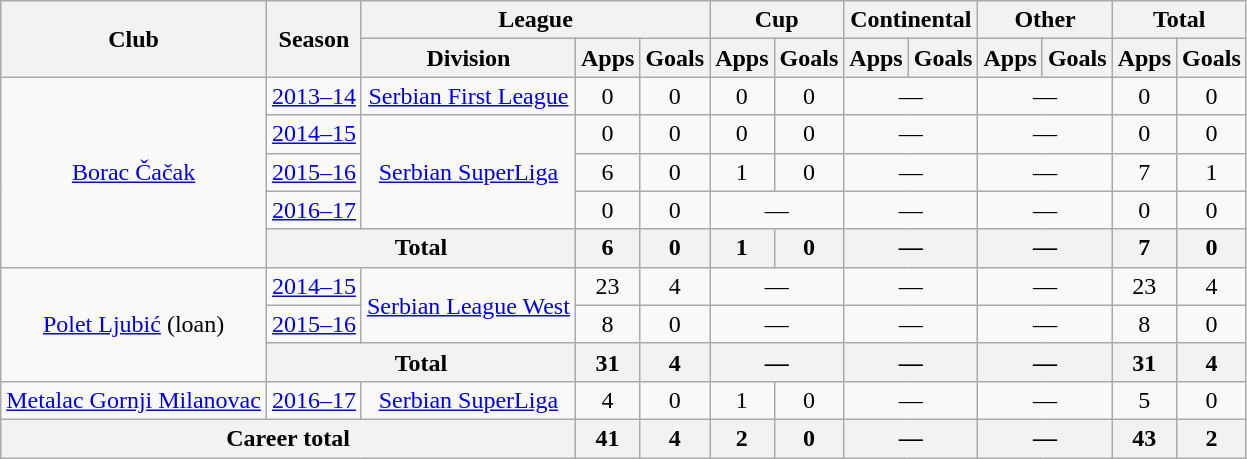<table class="wikitable" style="text-align:center">
<tr>
<th rowspan="2">Club</th>
<th rowspan="2">Season</th>
<th colspan="3">League</th>
<th colspan="2">Cup</th>
<th colspan="2">Continental</th>
<th colspan="2">Other</th>
<th colspan="2">Total</th>
</tr>
<tr>
<th>Division</th>
<th>Apps</th>
<th>Goals</th>
<th>Apps</th>
<th>Goals</th>
<th>Apps</th>
<th>Goals</th>
<th>Apps</th>
<th>Goals</th>
<th>Apps</th>
<th>Goals</th>
</tr>
<tr>
<td rowspan="5"><a href='#'>Borac Čačak</a></td>
<td><a href='#'>2013–14</a></td>
<td><a href='#'>Serbian First League</a></td>
<td>0</td>
<td>0</td>
<td>0</td>
<td>0</td>
<td colspan="2">—</td>
<td colspan="2">—</td>
<td>0</td>
<td>0</td>
</tr>
<tr>
<td><a href='#'>2014–15</a></td>
<td rowspan=3><a href='#'>Serbian SuperLiga</a></td>
<td>0</td>
<td>0</td>
<td>0</td>
<td>0</td>
<td colspan="2">—</td>
<td colspan="2">—</td>
<td>0</td>
<td>0</td>
</tr>
<tr>
<td><a href='#'>2015–16</a></td>
<td>6</td>
<td>0</td>
<td>1</td>
<td>0</td>
<td colspan="2">—</td>
<td colspan="2">—</td>
<td>7</td>
<td>1</td>
</tr>
<tr>
<td><a href='#'>2016–17</a></td>
<td>0</td>
<td>0</td>
<td colspan="2">—</td>
<td colspan="2">—</td>
<td colspan="2">—</td>
<td>0</td>
<td>0</td>
</tr>
<tr>
<th colspan="2">Total</th>
<th>6</th>
<th>0</th>
<th>1</th>
<th>0</th>
<th colspan="2">—</th>
<th colspan="2">—</th>
<th>7</th>
<th>0</th>
</tr>
<tr>
<td rowspan="3"><a href='#'>Polet Ljubić</a> (loan)</td>
<td><a href='#'>2014–15</a></td>
<td rowspan=2><a href='#'>Serbian League West</a></td>
<td>23</td>
<td>4</td>
<td colspan="2">—</td>
<td colspan="2">—</td>
<td colspan="2">—</td>
<td>23</td>
<td>4</td>
</tr>
<tr>
<td><a href='#'>2015–16</a></td>
<td>8</td>
<td>0</td>
<td colspan="2">—</td>
<td colspan="2">—</td>
<td colspan="2">—</td>
<td>8</td>
<td>0</td>
</tr>
<tr>
<th colspan="2">Total</th>
<th>31</th>
<th>4</th>
<th colspan="2">—</th>
<th colspan="2">—</th>
<th colspan="2">—</th>
<th>31</th>
<th>4</th>
</tr>
<tr>
<td><a href='#'>Metalac Gornji Milanovac</a></td>
<td><a href='#'>2016–17</a></td>
<td><a href='#'>Serbian SuperLiga</a></td>
<td>4</td>
<td>0</td>
<td>1</td>
<td>0</td>
<td colspan="2">—</td>
<td colspan="2">—</td>
<td>5</td>
<td>0</td>
</tr>
<tr>
<th colspan="3">Career total</th>
<th>41</th>
<th>4</th>
<th>2</th>
<th>0</th>
<th colspan="2">—</th>
<th colspan="2">—</th>
<th>43</th>
<th>2</th>
</tr>
</table>
